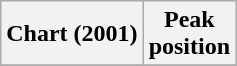<table class="wikitable plainrowheaders" style="text-align:center">
<tr>
<th scope="col">Chart (2001)</th>
<th scope="col">Peak<br>position</th>
</tr>
<tr>
</tr>
</table>
